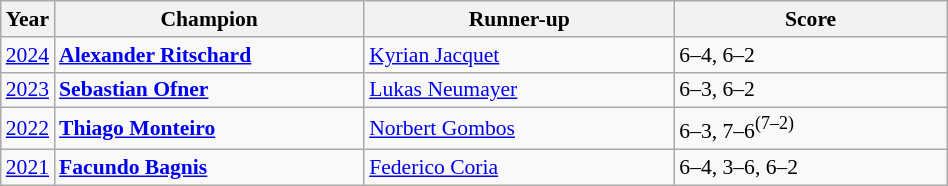<table class="wikitable" style="font-size:90%">
<tr>
<th>Year</th>
<th style="width:200px;">Champion</th>
<th style="width:200px;">Runner-up</th>
<th style="width:175px;">Score</th>
</tr>
<tr>
<td><a href='#'>2024</a></td>
<td> <strong><a href='#'>Alexander Ritschard</a></strong></td>
<td> <a href='#'>Kyrian Jacquet</a></td>
<td>6–4, 6–2</td>
</tr>
<tr>
<td><a href='#'>2023</a></td>
<td> <strong><a href='#'>Sebastian Ofner</a></strong></td>
<td> <a href='#'>Lukas Neumayer</a></td>
<td>6–3, 6–2</td>
</tr>
<tr>
<td><a href='#'>2022</a></td>
<td> <strong><a href='#'>Thiago Monteiro</a></strong></td>
<td> <a href='#'>Norbert Gombos</a></td>
<td>6–3, 7–6<sup>(7–2)</sup></td>
</tr>
<tr>
<td><a href='#'>2021</a></td>
<td> <strong><a href='#'>Facundo Bagnis</a></strong></td>
<td> <a href='#'>Federico Coria</a></td>
<td>6–4, 3–6, 6–2</td>
</tr>
</table>
